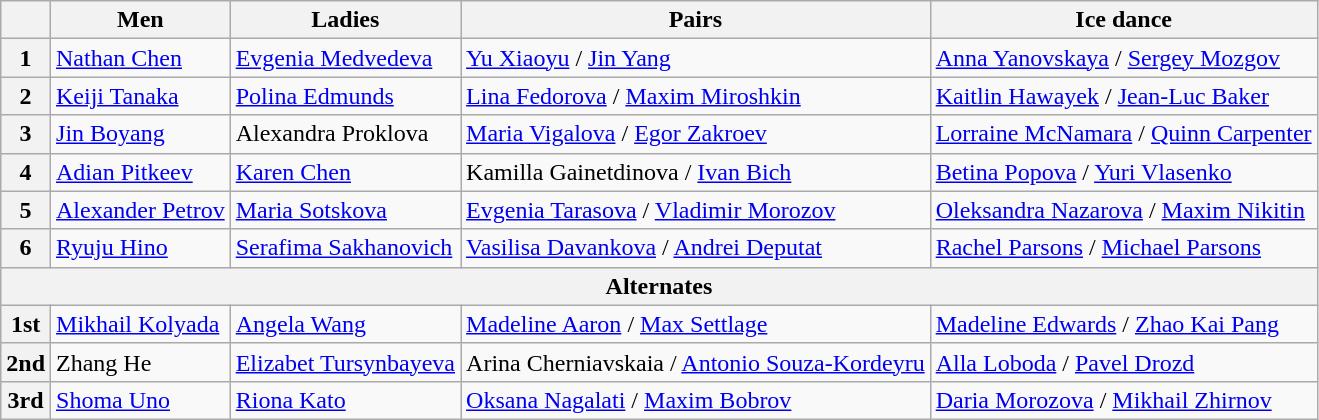<table class="wikitable">
<tr>
<th></th>
<th>Men</th>
<th>Ladies</th>
<th>Pairs</th>
<th>Ice dance</th>
</tr>
<tr>
<th>1</th>
<td> <a href='#'>Nathan Chen</a></td>
<td> <a href='#'>Evgenia Medvedeva</a></td>
<td> <a href='#'>Yu Xiaoyu</a> / <a href='#'>Jin Yang</a></td>
<td> <a href='#'>Anna Yanovskaya</a> / <a href='#'>Sergey Mozgov</a></td>
</tr>
<tr>
<th>2</th>
<td> <a href='#'>Keiji Tanaka</a></td>
<td> <a href='#'>Polina Edmunds</a></td>
<td> <a href='#'>Lina Fedorova</a> / <a href='#'>Maxim Miroshkin</a></td>
<td> <a href='#'>Kaitlin Hawayek</a> / <a href='#'>Jean-Luc Baker</a></td>
</tr>
<tr>
<th>3</th>
<td> <a href='#'>Jin Boyang</a></td>
<td> Alexandra Proklova</td>
<td> <a href='#'>Maria Vigalova</a> / <a href='#'>Egor Zakroev</a></td>
<td> <a href='#'>Lorraine McNamara</a> / <a href='#'>Quinn Carpenter</a></td>
</tr>
<tr>
<th>4</th>
<td> <a href='#'>Adian Pitkeev</a></td>
<td> <a href='#'>Karen Chen</a></td>
<td> Kamilla Gainetdinova / <a href='#'>Ivan Bich</a></td>
<td> <a href='#'>Betina Popova</a> / <a href='#'>Yuri Vlasenko</a></td>
</tr>
<tr>
<th>5</th>
<td> <a href='#'>Alexander Petrov</a></td>
<td> <a href='#'>Maria Sotskova</a></td>
<td> <a href='#'>Evgenia Tarasova</a> / <a href='#'>Vladimir Morozov</a></td>
<td> <a href='#'>Oleksandra Nazarova</a> / <a href='#'>Maxim Nikitin</a></td>
</tr>
<tr>
<th>6</th>
<td> <a href='#'>Ryuju Hino</a></td>
<td> <a href='#'>Serafima Sakhanovich</a></td>
<td> <a href='#'>Vasilisa Davankova</a> / <a href='#'>Andrei Deputat</a></td>
<td> <a href='#'>Rachel Parsons</a> / <a href='#'>Michael Parsons</a></td>
</tr>
<tr>
<th colspan=5 align=center>Alternates</th>
</tr>
<tr>
<th>1st</th>
<td> <a href='#'>Mikhail Kolyada</a></td>
<td> <a href='#'>Angela Wang</a></td>
<td> <a href='#'>Madeline Aaron</a> / <a href='#'>Max Settlage</a></td>
<td> <a href='#'>Madeline Edwards</a> / <a href='#'>Zhao Kai Pang</a></td>
</tr>
<tr>
<th>2nd</th>
<td> Zhang He</td>
<td> <a href='#'>Elizabet Tursynbayeva</a></td>
<td> Arina Cherniavskaia / <a href='#'>Antonio Souza-Kordeyru</a></td>
<td> <a href='#'>Alla Loboda</a> / <a href='#'>Pavel Drozd</a></td>
</tr>
<tr>
<th>3rd</th>
<td> <a href='#'>Shoma Uno</a></td>
<td> <a href='#'>Riona Kato</a></td>
<td> <a href='#'>Oksana Nagalati</a> / <a href='#'>Maxim Bobrov</a></td>
<td> <a href='#'>Daria Morozova</a> / <a href='#'>Mikhail Zhirnov</a></td>
</tr>
</table>
